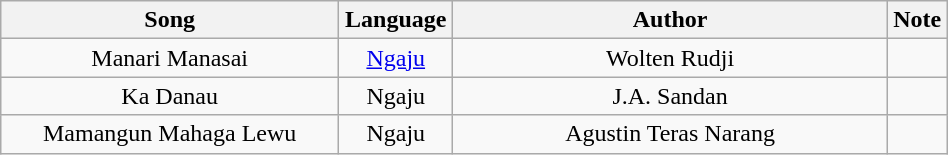<table class="wikitable" style="width:50%;text-align:center">
<tr>
<th style="width:35%">Song</th>
<th style="width:10%">Language</th>
<th style="width:45%">Author</th>
<th style="width:5%">Note</th>
</tr>
<tr>
<td>Manari Manasai</td>
<td><a href='#'>Ngaju</a></td>
<td>Wolten Rudji</td>
<td></td>
</tr>
<tr>
<td>Ka Danau</td>
<td>Ngaju</td>
<td>J.A. Sandan</td>
<td></td>
</tr>
<tr>
<td>Mamangun Mahaga Lewu</td>
<td>Ngaju</td>
<td>Agustin Teras Narang</td>
<td></td>
</tr>
</table>
